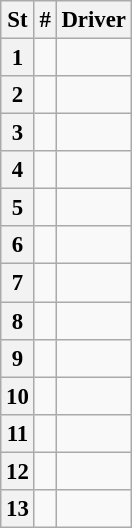<table class="wikitable" style="font-size:95%">
<tr>
<th>St</th>
<th>#</th>
<th>Driver</th>
</tr>
<tr>
<th>1</th>
<td></td>
<td></td>
</tr>
<tr>
<th>2</th>
<td></td>
<td></td>
</tr>
<tr>
<th>3</th>
<td></td>
<td></td>
</tr>
<tr>
<th>4</th>
<td></td>
<td></td>
</tr>
<tr>
<th>5</th>
<td></td>
<td></td>
</tr>
<tr>
<th>6</th>
<td></td>
<td></td>
</tr>
<tr>
<th>7</th>
<td></td>
<td></td>
</tr>
<tr>
<th>8</th>
<td></td>
<td></td>
</tr>
<tr>
<th>9</th>
<td></td>
<td></td>
</tr>
<tr>
<th>10</th>
<td></td>
<td></td>
</tr>
<tr>
<th>11</th>
<td></td>
<td></td>
</tr>
<tr>
<th>12</th>
<td></td>
<td></td>
</tr>
<tr>
<th>13</th>
<td></td>
<td></td>
</tr>
</table>
